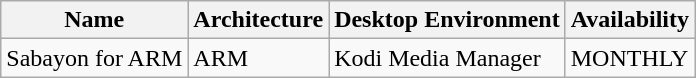<table class="wikitable">
<tr>
<th>Name</th>
<th>Architecture</th>
<th>Desktop Environment</th>
<th>Availability</th>
</tr>
<tr>
<td>Sabayon for ARM </td>
<td>ARM</td>
<td>Kodi Media Manager</td>
<td>MONTHLY</td>
</tr>
</table>
